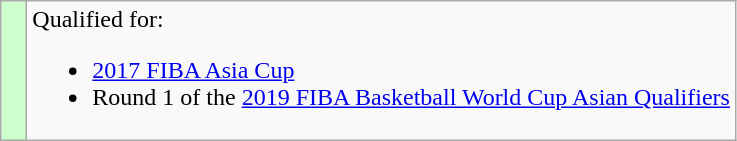<table class="wikitable">
<tr>
<td width=10px bgcolor="#ccffcc"></td>
<td>Qualified for:<br><ul><li><a href='#'>2017 FIBA Asia Cup</a></li><li>Round 1 of the <a href='#'>2019 FIBA Basketball World Cup Asian Qualifiers</a></li></ul></td>
</tr>
</table>
